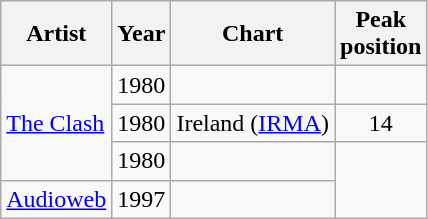<table class="wikitable sortable">
<tr>
<th>Artist</th>
<th>Year</th>
<th>Chart</th>
<th>Peak<br>position</th>
</tr>
<tr>
<td rowspan="3"><a href='#'>The Clash</a></td>
<td style="text-align:center">1980</td>
<td></td>
</tr>
<tr>
<td style="text-align:center">1980</td>
<td>Ireland (<a href='#'>IRMA</a>)</td>
<td style="text-align: center">14</td>
</tr>
<tr>
<td style="text-align:center">1980</td>
<td></td>
</tr>
<tr>
<td><a href='#'>Audioweb</a></td>
<td style="text-align:center">1997</td>
<td></td>
</tr>
</table>
